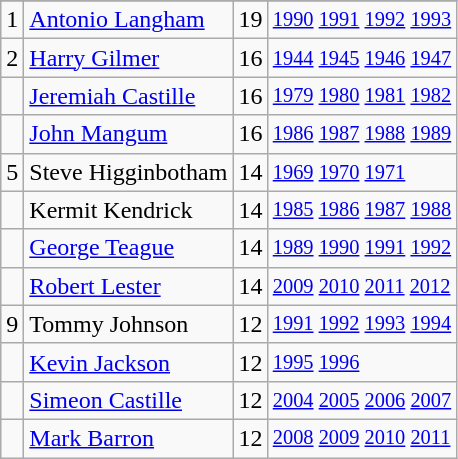<table class="wikitable">
<tr>
</tr>
<tr>
<td>1</td>
<td><a href='#'>Antonio Langham</a></td>
<td>19</td>
<td style="font-size:85%;"><a href='#'>1990</a> <a href='#'>1991</a> <a href='#'>1992</a> <a href='#'>1993</a></td>
</tr>
<tr>
<td>2</td>
<td><a href='#'>Harry Gilmer</a></td>
<td>16</td>
<td style="font-size:85%;"><a href='#'>1944</a> <a href='#'>1945</a> <a href='#'>1946</a> <a href='#'>1947</a></td>
</tr>
<tr>
<td></td>
<td><a href='#'>Jeremiah Castille</a></td>
<td>16</td>
<td style="font-size:85%;"><a href='#'>1979</a> <a href='#'>1980</a> <a href='#'>1981</a> <a href='#'>1982</a></td>
</tr>
<tr>
<td></td>
<td><a href='#'>John Mangum</a></td>
<td>16</td>
<td style="font-size:85%;"><a href='#'>1986</a> <a href='#'>1987</a> <a href='#'>1988</a> <a href='#'>1989</a></td>
</tr>
<tr>
<td>5</td>
<td>Steve Higginbotham</td>
<td>14</td>
<td style="font-size:85%;"><a href='#'>1969</a> <a href='#'>1970</a> <a href='#'>1971</a></td>
</tr>
<tr>
<td></td>
<td>Kermit Kendrick</td>
<td>14</td>
<td style="font-size:85%;"><a href='#'>1985</a> <a href='#'>1986</a> <a href='#'>1987</a> <a href='#'>1988</a></td>
</tr>
<tr>
<td></td>
<td><a href='#'>George Teague</a></td>
<td>14</td>
<td style="font-size:85%;"><a href='#'>1989</a> <a href='#'>1990</a> <a href='#'>1991</a> <a href='#'>1992</a></td>
</tr>
<tr>
<td></td>
<td><a href='#'>Robert Lester</a></td>
<td>14</td>
<td style="font-size:85%;"><a href='#'>2009</a> <a href='#'>2010</a> <a href='#'>2011</a> <a href='#'>2012</a></td>
</tr>
<tr>
<td>9</td>
<td>Tommy Johnson</td>
<td>12</td>
<td style="font-size:85%;"><a href='#'>1991</a> <a href='#'>1992</a> <a href='#'>1993</a> <a href='#'>1994</a></td>
</tr>
<tr>
<td></td>
<td><a href='#'>Kevin Jackson</a></td>
<td>12</td>
<td style="font-size:85%;"><a href='#'>1995</a> <a href='#'>1996</a></td>
</tr>
<tr>
<td></td>
<td><a href='#'>Simeon Castille</a></td>
<td>12</td>
<td style="font-size:85%;"><a href='#'>2004</a> <a href='#'>2005</a> <a href='#'>2006</a> <a href='#'>2007</a></td>
</tr>
<tr>
<td></td>
<td><a href='#'>Mark Barron</a></td>
<td>12</td>
<td style="font-size:85%;"><a href='#'>2008</a> <a href='#'>2009</a> <a href='#'>2010</a> <a href='#'>2011</a></td>
</tr>
</table>
